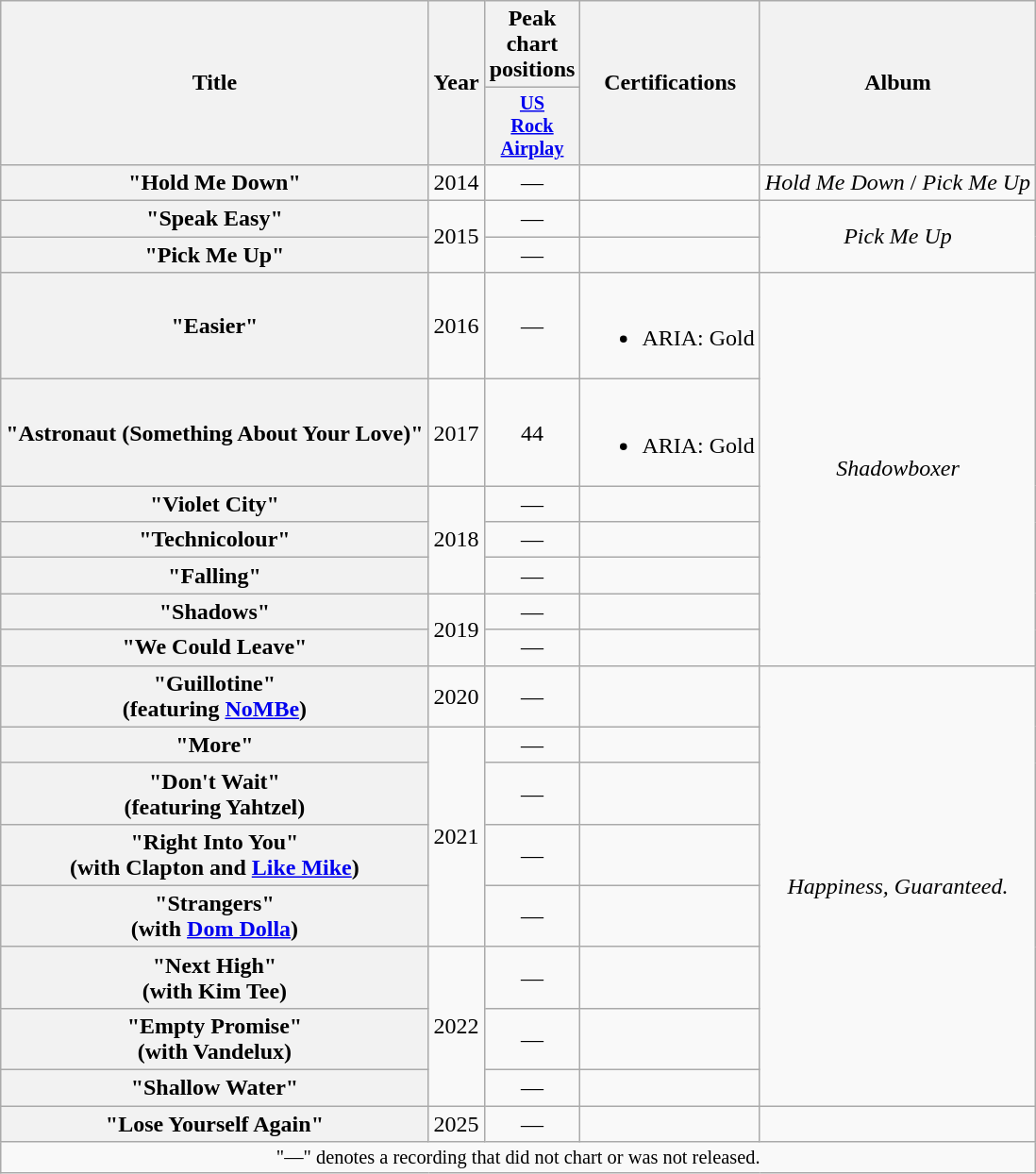<table class="wikitable plainrowheaders" style="text-align:center;">
<tr>
<th scope="col" rowspan="2">Title</th>
<th scope="col" rowspan="2">Year</th>
<th scope="col" colspan="1">Peak chart positions</th>
<th rowspan="2">Certifications</th>
<th rowspan="2">Album</th>
</tr>
<tr>
<th scope="col" style="width:3em;font-size:85%;"><a href='#'>US<br>Rock Airplay</a><br></th>
</tr>
<tr>
<th scope="row">"Hold Me Down"</th>
<td>2014</td>
<td>—</td>
<td></td>
<td><em>Hold Me Down</em> / <em>Pick Me Up</em></td>
</tr>
<tr>
<th scope="row">"Speak Easy"</th>
<td rowspan="2">2015</td>
<td>—</td>
<td></td>
<td rowspan="2"><em>Pick Me Up</em></td>
</tr>
<tr>
<th scope="row">"Pick Me Up"</th>
<td>—</td>
<td></td>
</tr>
<tr>
<th scope="row">"Easier"</th>
<td>2016</td>
<td>—</td>
<td><br><ul><li>ARIA: Gold</li></ul></td>
<td rowspan="7"><em>Shadowboxer</em></td>
</tr>
<tr>
<th scope="row">"Astronaut (Something About Your Love)"</th>
<td>2017</td>
<td>44</td>
<td><br><ul><li>ARIA: Gold</li></ul></td>
</tr>
<tr>
<th scope="row">"Violet City"</th>
<td rowspan="3">2018</td>
<td>—</td>
<td></td>
</tr>
<tr>
<th scope="row">"Technicolour"</th>
<td>—</td>
<td></td>
</tr>
<tr>
<th scope="row">"Falling"</th>
<td>—</td>
<td></td>
</tr>
<tr>
<th scope="row">"Shadows"</th>
<td rowspan="2">2019</td>
<td>—</td>
<td></td>
</tr>
<tr>
<th scope="row">"We Could Leave"</th>
<td>—</td>
<td></td>
</tr>
<tr>
<th scope="row">"Guillotine"<br><span>(featuring <a href='#'>NoMBe</a>)</span></th>
<td>2020</td>
<td>—</td>
<td></td>
<td rowspan="8"><em>Happiness, Guaranteed.</em></td>
</tr>
<tr>
<th scope="row">"More"</th>
<td rowspan="4">2021</td>
<td>—</td>
<td></td>
</tr>
<tr>
<th scope="row">"Don't Wait"<br><span>(featuring Yahtzel)</span></th>
<td>—</td>
<td></td>
</tr>
<tr>
<th scope="row">"Right Into You"<br><span>(with Clapton and <a href='#'>Like Mike</a>)</span></th>
<td>—</td>
<td></td>
</tr>
<tr>
<th scope="row">"Strangers"<br><span>(with <a href='#'>Dom Dolla</a>)</span></th>
<td>—</td>
<td></td>
</tr>
<tr>
<th scope="row">"Next High"<br><span>(with Kim Tee)</span></th>
<td rowspan="3">2022</td>
<td>—</td>
<td></td>
</tr>
<tr>
<th scope="row">"Empty Promise"<br><span>(with Vandelux)</span></th>
<td>—</td>
<td></td>
</tr>
<tr>
<th scope="row">"Shallow Water"</th>
<td>—</td>
<td></td>
</tr>
<tr>
<th scope="row">"Lose Yourself Again"</th>
<td>2025</td>
<td>—</td>
<td></td>
<td></td>
</tr>
<tr>
<td colspan="5" style="font-size:85%">"—" denotes a recording that did not chart or was not released.</td>
</tr>
</table>
